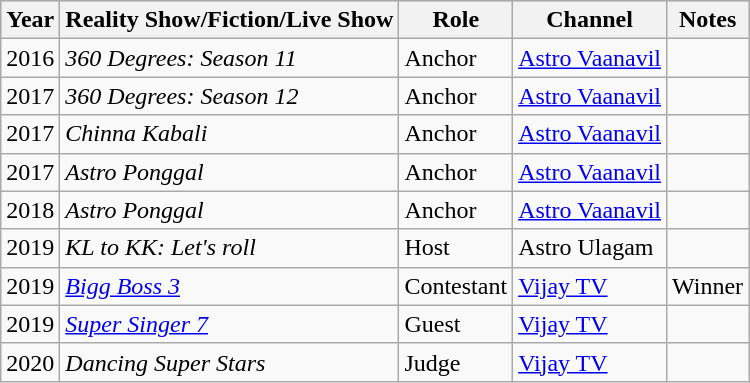<table class="wikitable">
<tr style="background:#ccc; text-align:center;">
<th>Year</th>
<th>Reality Show/Fiction/Live Show</th>
<th>Role</th>
<th>Channel</th>
<th>Notes</th>
</tr>
<tr>
<td>2016</td>
<td><em>360 Degrees: Season 11</em></td>
<td>Anchor</td>
<td><a href='#'>Astro Vaanavil</a></td>
<td></td>
</tr>
<tr>
<td>2017</td>
<td><em>360 Degrees: Season 12</em></td>
<td>Anchor</td>
<td><a href='#'>Astro Vaanavil</a></td>
<td></td>
</tr>
<tr>
<td>2017</td>
<td><em>Chinna Kabali</em></td>
<td>Anchor</td>
<td><a href='#'>Astro Vaanavil</a></td>
<td></td>
</tr>
<tr>
<td>2017</td>
<td><em>Astro Ponggal</em></td>
<td>Anchor</td>
<td><a href='#'>Astro Vaanavil</a></td>
<td></td>
</tr>
<tr>
<td>2018</td>
<td><em>Astro Ponggal</em></td>
<td>Anchor</td>
<td><a href='#'>Astro Vaanavil</a></td>
<td></td>
</tr>
<tr>
<td>2019</td>
<td><em>KL to KK: Let's roll</em></td>
<td>Host</td>
<td>Astro Ulagam</td>
<td></td>
</tr>
<tr>
<td>2019</td>
<td><em><a href='#'>Bigg Boss 3</a></em></td>
<td>Contestant</td>
<td><a href='#'>Vijay TV</a></td>
<td>Winner</td>
</tr>
<tr>
<td>2019</td>
<td><em><a href='#'>Super Singer 7</a></em></td>
<td>Guest</td>
<td><a href='#'>Vijay TV</a></td>
<td></td>
</tr>
<tr>
<td>2020</td>
<td><em>Dancing Super Stars</em></td>
<td>Judge</td>
<td><a href='#'>Vijay TV</a></td>
<td></td>
</tr>
</table>
